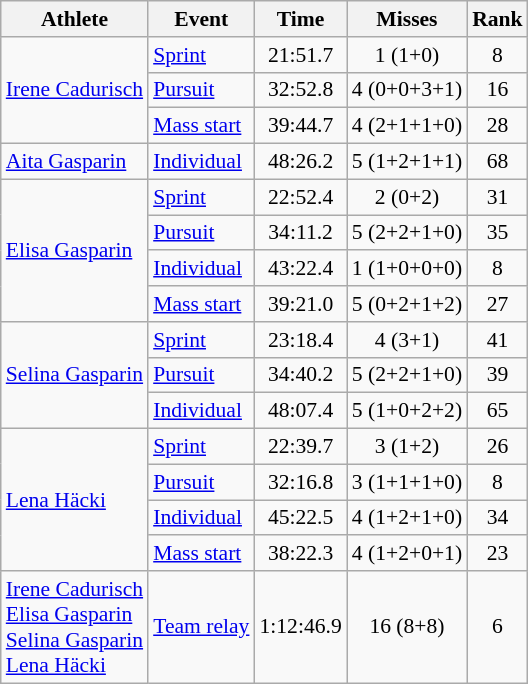<table class="wikitable" style="font-size:90%">
<tr>
<th>Athlete</th>
<th>Event</th>
<th>Time</th>
<th>Misses</th>
<th>Rank</th>
</tr>
<tr align=center>
<td align=left rowspan=3><a href='#'>Irene Cadurisch</a></td>
<td align=left><a href='#'>Sprint</a></td>
<td>21:51.7</td>
<td>1 (1+0)</td>
<td>8</td>
</tr>
<tr align=center>
<td align=left><a href='#'>Pursuit</a></td>
<td>32:52.8</td>
<td>4 (0+0+3+1)</td>
<td>16</td>
</tr>
<tr align=center>
<td align=left><a href='#'>Mass start</a></td>
<td>39:44.7</td>
<td>4 (2+1+1+0)</td>
<td>28</td>
</tr>
<tr align=center>
<td align=left><a href='#'>Aita Gasparin</a></td>
<td align=left><a href='#'>Individual</a></td>
<td>48:26.2</td>
<td>5 (1+2+1+1)</td>
<td>68</td>
</tr>
<tr align=center>
<td align=left rowspan=4><a href='#'>Elisa Gasparin</a></td>
<td align=left><a href='#'>Sprint</a></td>
<td>22:52.4</td>
<td>2 (0+2)</td>
<td>31</td>
</tr>
<tr align=center>
<td align=left><a href='#'>Pursuit</a></td>
<td>34:11.2</td>
<td>5 (2+2+1+0)</td>
<td>35</td>
</tr>
<tr align=center>
<td align=left><a href='#'>Individual</a></td>
<td>43:22.4</td>
<td>1 (1+0+0+0)</td>
<td>8</td>
</tr>
<tr align=center>
<td align=left><a href='#'>Mass start</a></td>
<td>39:21.0</td>
<td>5 (0+2+1+2)</td>
<td>27</td>
</tr>
<tr align=center>
<td align=left rowspan=3><a href='#'>Selina Gasparin</a></td>
<td align=left><a href='#'>Sprint</a></td>
<td>23:18.4</td>
<td>4 (3+1)</td>
<td>41</td>
</tr>
<tr align=center>
<td align=left><a href='#'>Pursuit</a></td>
<td>34:40.2</td>
<td>5 (2+2+1+0)</td>
<td>39</td>
</tr>
<tr align=center>
<td align=left><a href='#'>Individual</a></td>
<td>48:07.4</td>
<td>5 (1+0+2+2)</td>
<td>65</td>
</tr>
<tr align=center>
<td align=left rowspan=4><a href='#'>Lena Häcki</a></td>
<td align=left><a href='#'>Sprint</a></td>
<td>22:39.7</td>
<td>3 (1+2)</td>
<td>26</td>
</tr>
<tr align=center>
<td align=left><a href='#'>Pursuit</a></td>
<td>32:16.8</td>
<td>3 (1+1+1+0)</td>
<td>8</td>
</tr>
<tr align=center>
<td align=left><a href='#'>Individual</a></td>
<td>45:22.5</td>
<td>4 (1+2+1+0)</td>
<td>34</td>
</tr>
<tr align=center>
<td align=left><a href='#'>Mass start</a></td>
<td>38:22.3</td>
<td>4 (1+2+0+1)</td>
<td>23</td>
</tr>
<tr align=center>
<td align=left><a href='#'>Irene Cadurisch</a><br><a href='#'>Elisa Gasparin</a><br><a href='#'>Selina Gasparin</a><br><a href='#'>Lena Häcki</a></td>
<td align=left><a href='#'>Team relay</a></td>
<td>1:12:46.9</td>
<td>16 (8+8)</td>
<td>6</td>
</tr>
</table>
